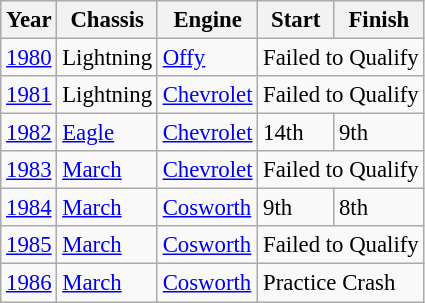<table class="wikitable" style="font-size: 95%;">
<tr>
<th>Year</th>
<th>Chassis</th>
<th>Engine</th>
<th>Start</th>
<th>Finish</th>
</tr>
<tr>
<td><a href='#'>1980</a></td>
<td>Lightning</td>
<td><a href='#'>Offy</a></td>
<td colspan=2>Failed to Qualify</td>
</tr>
<tr>
<td><a href='#'>1981</a></td>
<td>Lightning</td>
<td><a href='#'>Chevrolet</a></td>
<td colspan=2>Failed to Qualify</td>
</tr>
<tr>
<td><a href='#'>1982</a></td>
<td><a href='#'>Eagle</a></td>
<td><a href='#'>Chevrolet</a></td>
<td>14th</td>
<td>9th</td>
</tr>
<tr>
<td><a href='#'>1983</a></td>
<td><a href='#'>March</a></td>
<td><a href='#'>Chevrolet</a></td>
<td colspan=2>Failed to Qualify</td>
</tr>
<tr>
<td><a href='#'>1984</a></td>
<td><a href='#'>March</a></td>
<td><a href='#'>Cosworth</a></td>
<td>9th</td>
<td>8th</td>
</tr>
<tr>
<td><a href='#'>1985</a></td>
<td><a href='#'>March</a></td>
<td><a href='#'>Cosworth</a></td>
<td colspan=2>Failed to Qualify</td>
</tr>
<tr>
<td><a href='#'>1986</a></td>
<td><a href='#'>March</a></td>
<td><a href='#'>Cosworth</a></td>
<td colspan=2>Practice Crash</td>
</tr>
</table>
